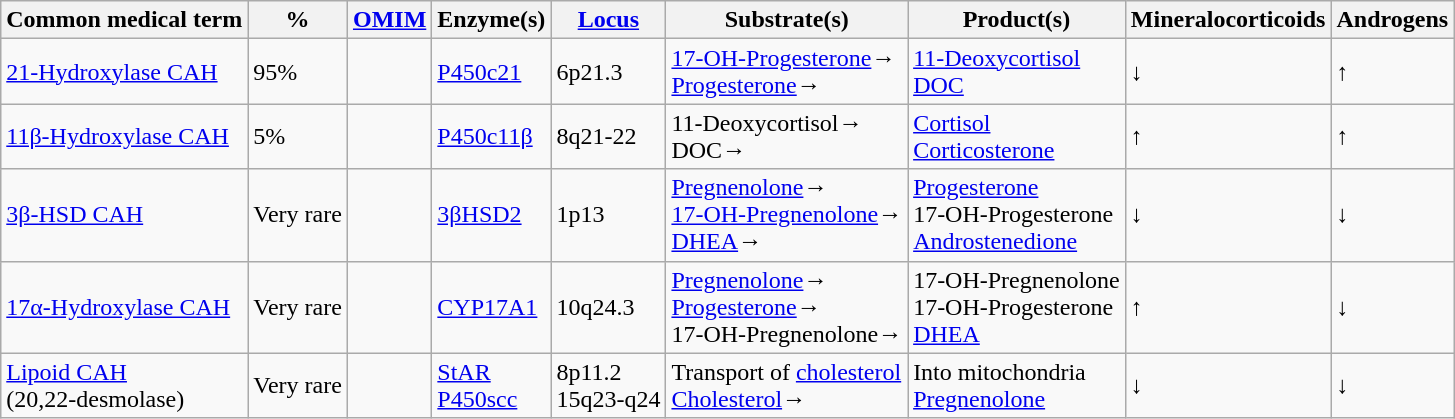<table class="wikitable">
<tr>
<th>Common medical term</th>
<th>%</th>
<th><a href='#'>OMIM</a></th>
<th>Enzyme(s)</th>
<th><a href='#'>Locus</a></th>
<th>Substrate(s)</th>
<th>Product(s)</th>
<th>Mineralocorticoids</th>
<th>Androgens</th>
</tr>
<tr>
<td><a href='#'>21-Hydroxylase CAH</a></td>
<td>95%</td>
<td></td>
<td><a href='#'>P450c21</a></td>
<td>6p21.3</td>
<td><a href='#'>17-OH-Progesterone</a>→<br><a href='#'>Progesterone</a>→</td>
<td><a href='#'>11-Deoxycortisol</a><br><a href='#'>DOC</a></td>
<td>↓</td>
<td>↑</td>
</tr>
<tr>
<td><a href='#'>11β-Hydroxylase CAH</a></td>
<td>5%</td>
<td></td>
<td><a href='#'>P450c11β</a></td>
<td>8q21-22</td>
<td>11-Deoxycortisol→<br>DOC→</td>
<td><a href='#'>Cortisol</a><br><a href='#'>Corticosterone</a></td>
<td>↑</td>
<td>↑</td>
</tr>
<tr>
<td><a href='#'>3β-HSD CAH</a></td>
<td>Very rare</td>
<td></td>
<td><a href='#'>3βHSD2</a></td>
<td>1p13</td>
<td><a href='#'>Pregnenolone</a>→<br><a href='#'>17-OH-Pregnenolone</a>→<br><a href='#'>DHEA</a>→</td>
<td><a href='#'>Progesterone</a><br>17-OH-Progesterone<br><a href='#'>Androstenedione</a></td>
<td>↓</td>
<td>↓</td>
</tr>
<tr>
<td><a href='#'>17α-Hydroxylase CAH</a></td>
<td>Very rare</td>
<td></td>
<td><a href='#'>CYP17A1</a></td>
<td>10q24.3</td>
<td><a href='#'>Pregnenolone</a>→<br><a href='#'>Progesterone</a>→<br>17-OH-Pregnenolone→</td>
<td>17-OH-Pregnenolone<br>17-OH-Progesterone<br><a href='#'>DHEA</a></td>
<td>↑</td>
<td>↓</td>
</tr>
<tr>
<td><a href='#'>Lipoid CAH</a><br>(20,22-desmolase)</td>
<td>Very rare</td>
<td></td>
<td><a href='#'>StAR</a><br><a href='#'>P450scc</a></td>
<td>8p11.2<br>15q23-q24</td>
<td>Transport of <a href='#'>cholesterol</a><br><a href='#'>Cholesterol</a>→</td>
<td>Into mitochondria<br><a href='#'>Pregnenolone</a></td>
<td>↓</td>
<td>↓</td>
</tr>
</table>
